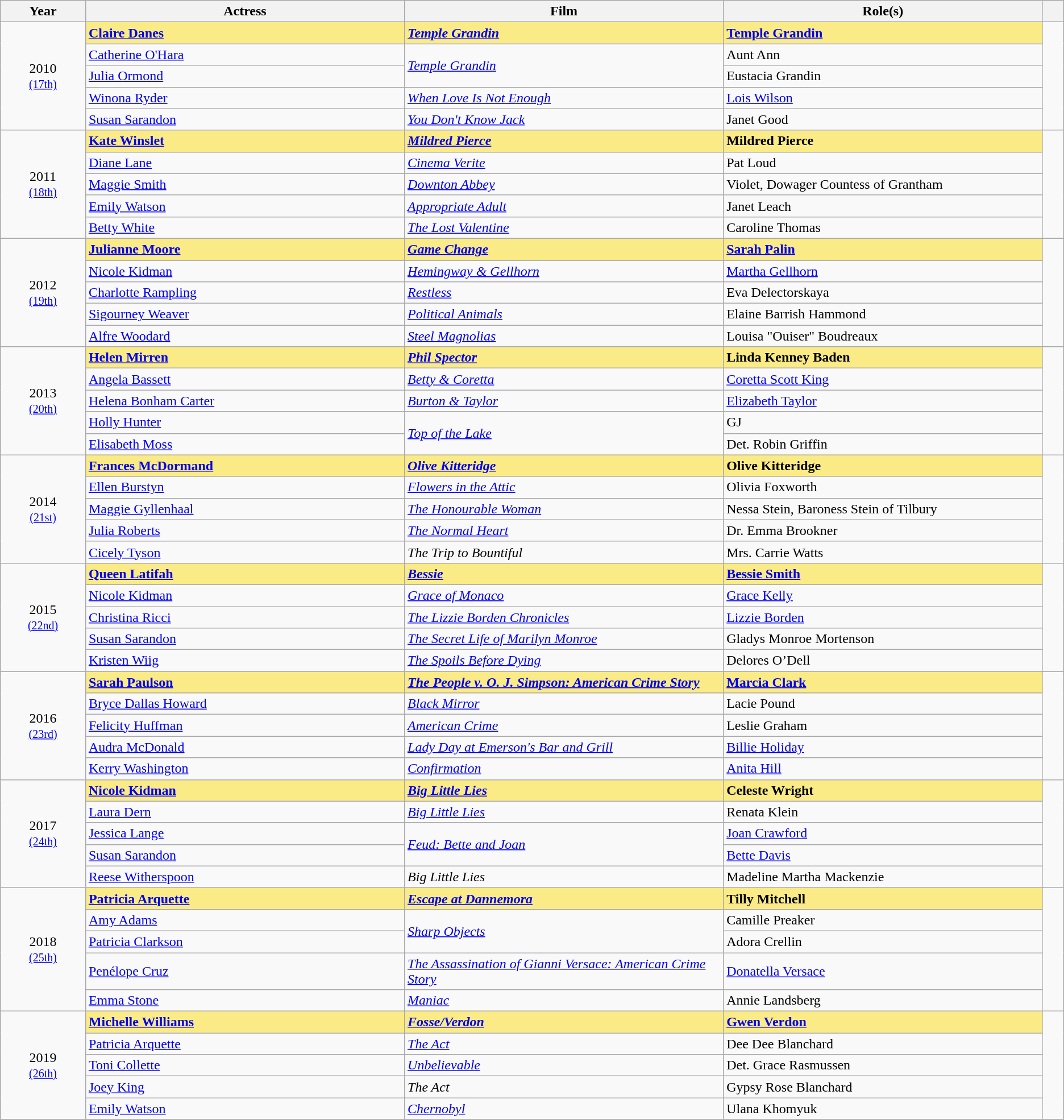<table class="wikitable sortable" style="text-align:left;">
<tr>
<th scope="col" style="width:8%;">Year</th>
<th scope="col" style="width:30%;">Actress</th>
<th scope="col" style="width:30%;">Film</th>
<th scope="col" style="width:30%;">Role(s)</th>
<th class=unsortable><strong></strong></th>
</tr>
<tr>
<td rowspan="5" align="center">2010<br><small><a href='#'>(17th)</a> </small></td>
<td style="background:#FAEB86;"><strong><a href='#'>Claire Danes</a></strong></td>
<td style="background:#FAEB86;"><strong><em><a href='#'>Temple Grandin</a></em></strong></td>
<td style="background:#FAEB86;"><strong><a href='#'>Temple Grandin</a></strong></td>
<td rowspan=5></td>
</tr>
<tr>
<td><a href='#'>Catherine O'Hara</a></td>
<td rowspan="2"><em><a href='#'>Temple Grandin</a></em></td>
<td>Aunt Ann</td>
</tr>
<tr>
<td><a href='#'>Julia Ormond</a></td>
<td>Eustacia Grandin</td>
</tr>
<tr>
<td><a href='#'>Winona Ryder</a></td>
<td><em><a href='#'>When Love Is Not Enough</a></em></td>
<td><a href='#'>Lois Wilson</a></td>
</tr>
<tr>
<td><a href='#'>Susan Sarandon</a></td>
<td><em><a href='#'>You Don't Know Jack</a></em></td>
<td>Janet Good</td>
</tr>
<tr>
<td rowspan="5" align="center">2011<br><small><a href='#'>(18th)</a> </small></td>
<td style="background:#FAEB86;"><strong><a href='#'>Kate Winslet</a></strong></td>
<td style="background:#FAEB86;"><strong><em><a href='#'>Mildred Pierce</a></em></strong></td>
<td style="background:#FAEB86;"><strong>Mildred Pierce</strong></td>
<td rowspan=5></td>
</tr>
<tr>
<td><a href='#'>Diane Lane</a></td>
<td><em><a href='#'>Cinema Verite</a></em></td>
<td>Pat Loud</td>
</tr>
<tr>
<td><a href='#'>Maggie Smith</a></td>
<td><em><a href='#'>Downton Abbey</a></em></td>
<td>Violet, Dowager Countess of Grantham</td>
</tr>
<tr>
<td><a href='#'>Emily Watson</a></td>
<td><em><a href='#'>Appropriate Adult</a></em></td>
<td>Janet Leach</td>
</tr>
<tr>
<td><a href='#'>Betty White</a></td>
<td><em><a href='#'>The Lost Valentine</a></em></td>
<td>Caroline Thomas</td>
</tr>
<tr>
<td rowspan="5" align="center">2012<br><small><a href='#'>(19th)</a> </small></td>
<td style="background:#FAEB86;"><strong><a href='#'>Julianne Moore</a></strong></td>
<td style="background:#FAEB86;"><strong><em><a href='#'>Game Change</a></em></strong></td>
<td style="background:#FAEB86;"><strong><a href='#'>Sarah Palin</a></strong></td>
<td rowspan=5></td>
</tr>
<tr>
<td><a href='#'>Nicole Kidman</a></td>
<td><em><a href='#'>Hemingway & Gellhorn</a></em></td>
<td><a href='#'>Martha Gellhorn</a></td>
</tr>
<tr>
<td><a href='#'>Charlotte Rampling</a></td>
<td><em><a href='#'>Restless</a></em></td>
<td>Eva Delectorskaya</td>
</tr>
<tr>
<td><a href='#'>Sigourney Weaver</a></td>
<td><em><a href='#'>Political Animals</a></em></td>
<td>Elaine Barrish Hammond</td>
</tr>
<tr>
<td><a href='#'>Alfre Woodard</a></td>
<td><em><a href='#'>Steel Magnolias</a></em></td>
<td>Louisa "Ouiser" Boudreaux</td>
</tr>
<tr>
<td rowspan="5" align="center">2013<br><small><a href='#'>(20th)</a> </small></td>
<td style="background:#FAEB86;"><strong><a href='#'>Helen Mirren</a></strong></td>
<td style="background:#FAEB86;"><strong><em><a href='#'>Phil Spector</a></em></strong></td>
<td style="background:#FAEB86;"><strong>Linda Kenney Baden</strong></td>
<td rowspan=5></td>
</tr>
<tr>
<td><a href='#'>Angela Bassett</a></td>
<td><em><a href='#'>Betty & Coretta</a></em></td>
<td><a href='#'>Coretta Scott King</a></td>
</tr>
<tr>
<td><a href='#'>Helena Bonham Carter</a></td>
<td><em><a href='#'>Burton & Taylor</a></em></td>
<td><a href='#'>Elizabeth Taylor</a></td>
</tr>
<tr>
<td><a href='#'>Holly Hunter</a></td>
<td rowspan="2"><em><a href='#'>Top of the Lake</a></em></td>
<td>GJ</td>
</tr>
<tr>
<td><a href='#'>Elisabeth Moss</a></td>
<td>Det. Robin Griffin</td>
</tr>
<tr>
<td rowspan="5" align="center">2014<br><small><a href='#'>(21st)</a> </small></td>
<td style="background:#FAEB86;"><strong><a href='#'>Frances McDormand</a></strong></td>
<td style="background:#FAEB86;"><strong><em><a href='#'>Olive Kitteridge</a></em></strong></td>
<td style="background:#FAEB86;"><strong>Olive Kitteridge</strong></td>
<td rowspan=5></td>
</tr>
<tr>
<td><a href='#'>Ellen Burstyn</a></td>
<td><em><a href='#'>Flowers in the Attic</a></em></td>
<td>Olivia Foxworth</td>
</tr>
<tr>
<td><a href='#'>Maggie Gyllenhaal</a></td>
<td><em><a href='#'>The Honourable Woman</a></em></td>
<td>Nessa Stein, Baroness Stein of Tilbury</td>
</tr>
<tr>
<td><a href='#'>Julia Roberts</a></td>
<td><em><a href='#'>The Normal Heart</a></em></td>
<td>Dr. Emma Brookner</td>
</tr>
<tr>
<td><a href='#'>Cicely Tyson</a></td>
<td><em>The Trip to Bountiful</em></td>
<td>Mrs. Carrie Watts</td>
</tr>
<tr>
<td rowspan="5" align="center">2015<br><small><a href='#'>(22nd)</a> </small></td>
<td style="background:#FAEB86;"><strong><a href='#'>Queen Latifah</a></strong></td>
<td style="background:#FAEB86;"><strong><em><a href='#'>Bessie</a></em></strong></td>
<td style="background:#FAEB86;"><strong><a href='#'>Bessie Smith</a></strong></td>
<td rowspan=5></td>
</tr>
<tr>
<td><a href='#'>Nicole Kidman</a></td>
<td><em><a href='#'>Grace of Monaco</a></em></td>
<td><a href='#'>Grace Kelly</a></td>
</tr>
<tr>
<td><a href='#'>Christina Ricci</a></td>
<td><em><a href='#'>The Lizzie Borden Chronicles</a></em></td>
<td><a href='#'>Lizzie Borden</a></td>
</tr>
<tr>
<td><a href='#'>Susan Sarandon</a></td>
<td><em><a href='#'>The Secret Life of Marilyn Monroe</a></em></td>
<td>Gladys Monroe Mortenson</td>
</tr>
<tr>
<td><a href='#'>Kristen Wiig</a></td>
<td><em><a href='#'>The Spoils Before Dying</a></em></td>
<td>Delores O’Dell</td>
</tr>
<tr>
<td rowspan="5" align="center">2016<br><small><a href='#'>(23rd)</a> </small></td>
<td style="background:#FAEB86;"><strong><a href='#'>Sarah Paulson</a></strong></td>
<td style="background:#FAEB86;"><strong><em><a href='#'>The People v. O. J. Simpson: American Crime Story</a></em></strong></td>
<td style="background:#FAEB86;"><strong><a href='#'>Marcia Clark</a></strong></td>
<td rowspan=5></td>
</tr>
<tr>
<td><a href='#'>Bryce Dallas Howard</a></td>
<td><em><a href='#'>Black Mirror</a></em></td>
<td>Lacie Pound</td>
</tr>
<tr>
<td><a href='#'>Felicity Huffman</a></td>
<td><em><a href='#'>American Crime</a></em></td>
<td>Leslie Graham</td>
</tr>
<tr>
<td><a href='#'>Audra McDonald</a></td>
<td><em><a href='#'>Lady Day at Emerson's Bar and Grill</a></em></td>
<td><a href='#'>Billie Holiday</a></td>
</tr>
<tr>
<td><a href='#'>Kerry Washington</a></td>
<td><em><a href='#'>Confirmation</a></em></td>
<td><a href='#'>Anita Hill</a></td>
</tr>
<tr>
<td rowspan="5" align="center">2017<br><small><a href='#'>(24th)</a> </small></td>
<td style="background:#FAEB86;"><strong><a href='#'>Nicole Kidman</a></strong></td>
<td style="background:#FAEB86;"><strong><em><a href='#'>Big Little Lies</a></em></strong></td>
<td style="background:#FAEB86;"><strong>Celeste Wright</strong></td>
<td rowspan=5></td>
</tr>
<tr>
<td><a href='#'>Laura Dern</a></td>
<td><em><a href='#'>Big Little Lies</a></em></td>
<td>Renata Klein</td>
</tr>
<tr>
<td><a href='#'>Jessica Lange</a></td>
<td rowspan="2"><em><a href='#'>Feud: Bette and Joan</a></em></td>
<td><a href='#'>Joan Crawford</a></td>
</tr>
<tr>
<td><a href='#'>Susan Sarandon</a></td>
<td><a href='#'>Bette Davis</a></td>
</tr>
<tr>
<td><a href='#'>Reese Witherspoon</a></td>
<td><em>Big Little Lies</em></td>
<td>Madeline Martha Mackenzie</td>
</tr>
<tr>
<td rowspan="5" align="center">2018<br><small><a href='#'>(25th)</a> </small></td>
<td style="background:#FAEB86;"><strong><a href='#'>Patricia Arquette</a></strong></td>
<td style="background:#FAEB86;"><strong><em><a href='#'>Escape at Dannemora</a></em></strong></td>
<td style="background:#FAEB86;"><strong>Tilly Mitchell</strong></td>
<td rowspan=5></td>
</tr>
<tr>
<td><a href='#'>Amy Adams</a></td>
<td rowspan="2"><em><a href='#'>Sharp Objects</a></em></td>
<td>Camille Preaker</td>
</tr>
<tr>
<td><a href='#'>Patricia Clarkson</a></td>
<td>Adora Crellin</td>
</tr>
<tr>
<td><a href='#'>Penélope Cruz</a></td>
<td><em><a href='#'>The Assassination of Gianni Versace: American Crime Story</a></em></td>
<td><a href='#'>Donatella Versace</a></td>
</tr>
<tr>
<td><a href='#'>Emma Stone</a></td>
<td><em><a href='#'>Maniac</a></em></td>
<td>Annie Landsberg</td>
</tr>
<tr>
<td rowspan="5" align="center">2019<br><small><a href='#'>(26th)</a> </small></td>
<td style="background:#FAEB86;"><strong><a href='#'>Michelle Williams</a></strong></td>
<td style="background:#FAEB86;"><strong><em><a href='#'>Fosse/Verdon </a></em></strong></td>
<td style="background:#FAEB86;"><strong><a href='#'>Gwen Verdon</a></strong></td>
<td rowspan=5></td>
</tr>
<tr>
<td><a href='#'>Patricia Arquette</a></td>
<td><em><a href='#'>The Act</a></em></td>
<td>Dee Dee Blanchard</td>
</tr>
<tr>
<td><a href='#'>Toni Collette</a></td>
<td><em><a href='#'>Unbelievable</a></em></td>
<td>Det. Grace Rasmussen</td>
</tr>
<tr>
<td><a href='#'>Joey King</a></td>
<td><em>The Act</em></td>
<td>Gypsy Rose Blanchard</td>
</tr>
<tr>
<td><a href='#'>Emily Watson</a></td>
<td><em><a href='#'>Chernobyl</a></em></td>
<td>Ulana Khomyuk</td>
</tr>
<tr>
</tr>
</table>
